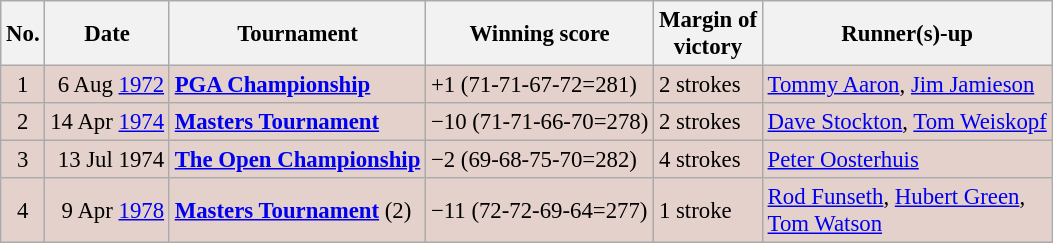<table class="wikitable" style="font-size:95%;">
<tr>
<th>No.</th>
<th>Date</th>
<th>Tournament</th>
<th>Winning score</th>
<th>Margin of<br>victory</th>
<th>Runner(s)-up</th>
</tr>
<tr style="background:#e5d1cb;">
<td align=center>1</td>
<td align=right>6 Aug <a href='#'>1972</a></td>
<td><strong><a href='#'>PGA Championship</a></strong><small></small></td>
<td>+1 (71-71-67-72=281)</td>
<td>2 strokes</td>
<td> <a href='#'>Tommy Aaron</a>,  <a href='#'>Jim Jamieson</a></td>
</tr>
<tr style="background:#e5d1cb;">
<td align=center>2</td>
<td align=right>14 Apr <a href='#'>1974</a></td>
<td><strong><a href='#'>Masters Tournament</a></strong><small></small></td>
<td>−10 (71-71-66-70=278)</td>
<td>2 strokes</td>
<td> <a href='#'>Dave Stockton</a>,  <a href='#'>Tom Weiskopf</a></td>
</tr>
<tr style="background:#e5d1cb;">
<td align=center>3</td>
<td align=right>13 Jul 1974</td>
<td><strong><a href='#'>The Open Championship</a></strong></td>
<td>−2 (69-68-75-70=282)</td>
<td>4 strokes</td>
<td> <a href='#'>Peter Oosterhuis</a></td>
</tr>
<tr style="background:#e5d1cb;">
<td align=center>4</td>
<td align=right>9 Apr <a href='#'>1978</a></td>
<td><strong><a href='#'>Masters Tournament</a></strong><small></small> (2)</td>
<td>−11 (72-72-69-64=277)</td>
<td>1 stroke</td>
<td> <a href='#'>Rod Funseth</a>,  <a href='#'>Hubert Green</a>,<br> <a href='#'>Tom Watson</a></td>
</tr>
</table>
